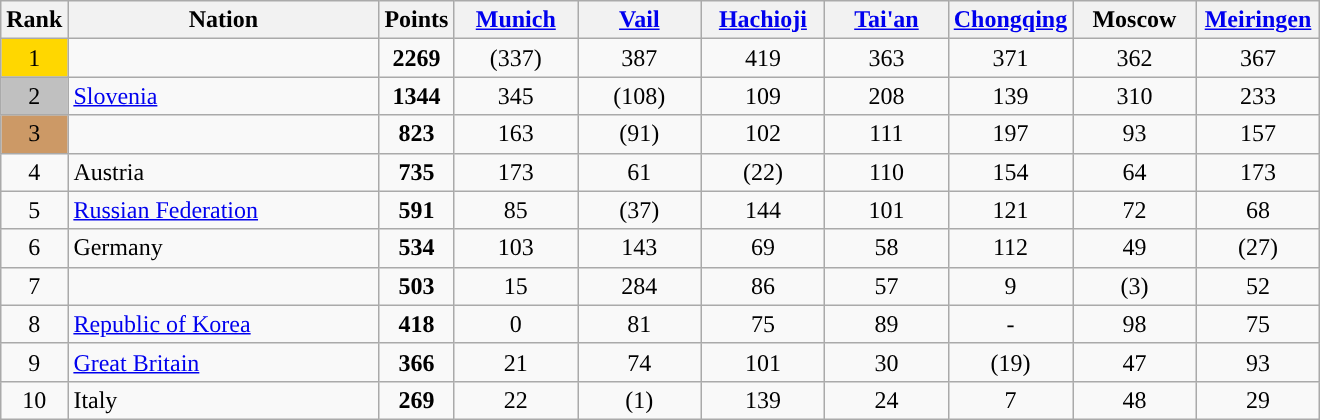<table class="wikitable sortable">
<tr>
<th>Rank</th>
<th width = "200">Nation</th>
<th>Points</th>
<th width = "75" data-sort-type="number"><a href='#'>Munich</a></th>
<th width = "75" data-sort-type="number"><a href='#'>Vail</a></th>
<th width = "75" data-sort-type="number"><a href='#'>Hachioji</a></th>
<th width = "75" data-sort-type="number"><a href='#'>Tai'an</a></th>
<th width = "75" data-sort-type="number"><a href='#'>Chongqing</a></th>
<th width = "75" data-sort-type="number">Moscow</th>
<th width = "75" data-sort-type="number"><a href='#'>Meiringen</a></th>
</tr>
<tr>
<td align="center" style="background: gold">1</td>
<td></td>
<td align="center"><strong>2269</strong></td>
<td align="center">(337)</td>
<td align="center">387</td>
<td align="center">419</td>
<td align="center">363</td>
<td align="center">371</td>
<td align="center">362</td>
<td align="center">367</td>
</tr>
<tr>
<td align="center" style="background: silver">2</td>
<td> <a href='#'>Slovenia</a></td>
<td align="center"><strong>1344</strong></td>
<td align="center">345</td>
<td align="center">(108)</td>
<td align="center">109</td>
<td align="center">208</td>
<td align="center">139</td>
<td align="center">310</td>
<td align="center">233</td>
</tr>
<tr>
<td align="center" style="background: #cc9966">3</td>
<td></td>
<td align="center"><strong>823</strong></td>
<td align="center">163</td>
<td align="center">(91)</td>
<td align="center">102</td>
<td align="center">111</td>
<td align="center">197</td>
<td align="center">93</td>
<td align="center">157</td>
</tr>
<tr>
<td align="center">4</td>
<td> Austria</td>
<td align="center"><strong>735</strong></td>
<td align="center">173</td>
<td align="center">61</td>
<td align="center">(22)</td>
<td align="center">110</td>
<td align="center">154</td>
<td align="center">64</td>
<td align="center">173</td>
</tr>
<tr>
<td align="center">5</td>
<td> <a href='#'>Russian Federation</a></td>
<td align="center"><strong>591</strong></td>
<td align="center">85</td>
<td align="center">(37)</td>
<td align="center">144</td>
<td align="center">101</td>
<td align="center">121</td>
<td align="center">72</td>
<td align="center">68</td>
</tr>
<tr>
<td align="center">6</td>
<td> Germany</td>
<td align="center"><strong>534</strong></td>
<td align="center">103</td>
<td align="center">143</td>
<td align="center">69</td>
<td align="center">58</td>
<td align="center">112</td>
<td align="center">49</td>
<td align="center">(27)</td>
</tr>
<tr>
<td align="center">7</td>
<td></td>
<td align="center"><strong>503</strong></td>
<td align="center">15</td>
<td align="center">284</td>
<td align="center">86</td>
<td align="center">57</td>
<td align="center">9</td>
<td align="center">(3)</td>
<td align="center">52</td>
</tr>
<tr>
<td align="center">8</td>
<td> <a href='#'>Republic of Korea</a></td>
<td align="center"><strong>418</strong></td>
<td align="center">0</td>
<td align="center">81</td>
<td align="center">75</td>
<td align="center">89</td>
<td align="center">-</td>
<td align="center">98</td>
<td align="center">75</td>
</tr>
<tr>
<td align="center">9</td>
<td> <a href='#'>Great Britain</a></td>
<td align="center"><strong>366</strong></td>
<td align="center">21</td>
<td align="center">74</td>
<td align="center">101</td>
<td align="center">30</td>
<td align="center">(19)</td>
<td align="center">47</td>
<td align="center">93</td>
</tr>
<tr>
<td align="center">10</td>
<td> Italy</td>
<td align="center"><strong>269</strong></td>
<td align="center">22</td>
<td align="center">(1)</td>
<td align="center">139</td>
<td align="center">24</td>
<td align="center">7</td>
<td align="center">48</td>
<td align="center">29</td>
</tr>
</table>
